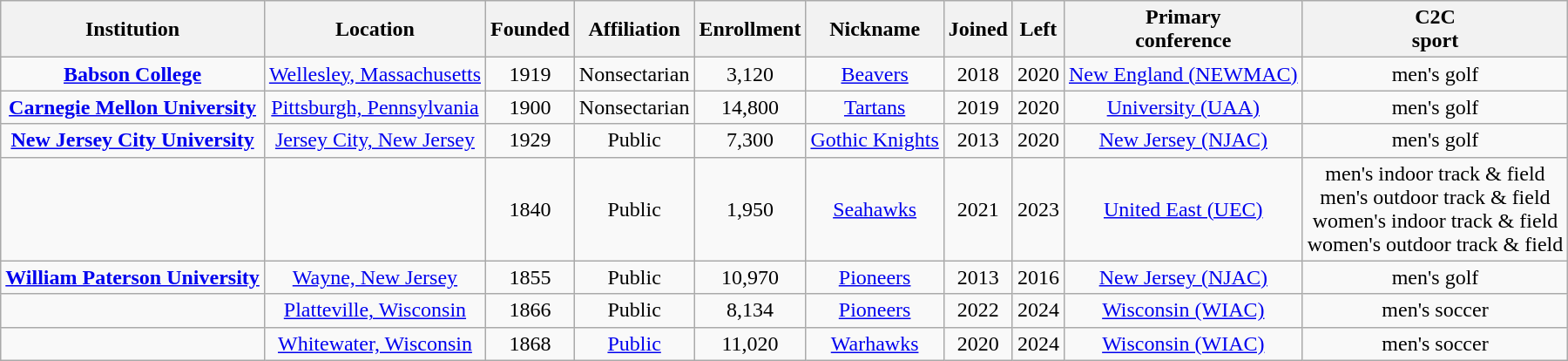<table class="wikitable sortable" style="text-align:center;">
<tr>
<th>Institution</th>
<th>Location</th>
<th>Founded</th>
<th>Affiliation</th>
<th>Enrollment</th>
<th>Nickname</th>
<th>Joined</th>
<th>Left</th>
<th>Primary<br>conference</th>
<th>C2C<br>sport</th>
</tr>
<tr>
<td><strong><a href='#'>Babson College</a></strong></td>
<td><a href='#'>Wellesley, Massachusetts</a></td>
<td>1919</td>
<td>Nonsectarian</td>
<td>3,120</td>
<td><a href='#'>Beavers</a></td>
<td>2018</td>
<td>2020</td>
<td><a href='#'>New England (NEWMAC)</a></td>
<td>men's golf</td>
</tr>
<tr>
<td><strong><a href='#'>Carnegie Mellon University</a></strong></td>
<td><a href='#'>Pittsburgh, Pennsylvania</a></td>
<td>1900</td>
<td>Nonsectarian</td>
<td>14,800</td>
<td><a href='#'>Tartans</a></td>
<td>2019</td>
<td>2020</td>
<td><a href='#'>University (UAA)</a></td>
<td>men's golf</td>
</tr>
<tr>
<td><strong><a href='#'>New Jersey City University</a></strong></td>
<td><a href='#'>Jersey City, New Jersey</a></td>
<td>1929</td>
<td>Public</td>
<td>7,300</td>
<td><a href='#'>Gothic Knights</a></td>
<td>2013</td>
<td>2020</td>
<td><a href='#'>New Jersey (NJAC)</a></td>
<td>men's golf</td>
</tr>
<tr>
<td><strong></strong></td>
<td></td>
<td>1840</td>
<td>Public</td>
<td>1,950</td>
<td><a href='#'>Seahawks</a></td>
<td>2021</td>
<td>2023</td>
<td><a href='#'>United East (UEC)</a></td>
<td>men's indoor track & field<br>men's outdoor track & field<br>women's indoor track & field<br>women's outdoor track & field</td>
</tr>
<tr>
<td><strong><a href='#'>William Paterson University</a></strong></td>
<td><a href='#'>Wayne, New Jersey</a></td>
<td>1855</td>
<td>Public</td>
<td>10,970</td>
<td><a href='#'>Pioneers</a></td>
<td>2013</td>
<td>2016</td>
<td><a href='#'>New Jersey (NJAC)</a></td>
<td>men's golf</td>
</tr>
<tr>
<td><strong></strong></td>
<td><a href='#'>Platteville, Wisconsin</a></td>
<td>1866</td>
<td>Public<br></td>
<td>8,134</td>
<td><a href='#'>Pioneers</a></td>
<td>2022</td>
<td>2024</td>
<td><a href='#'>Wisconsin (WIAC)</a></td>
<td>men's soccer</td>
</tr>
<tr>
<td><strong></strong></td>
<td><a href='#'>Whitewater, Wisconsin</a></td>
<td>1868</td>
<td><a href='#'>Public</a><br></td>
<td>11,020</td>
<td><a href='#'>Warhawks</a></td>
<td>2020</td>
<td>2024</td>
<td><a href='#'>Wisconsin (WIAC)</a></td>
<td>men's soccer</td>
</tr>
</table>
